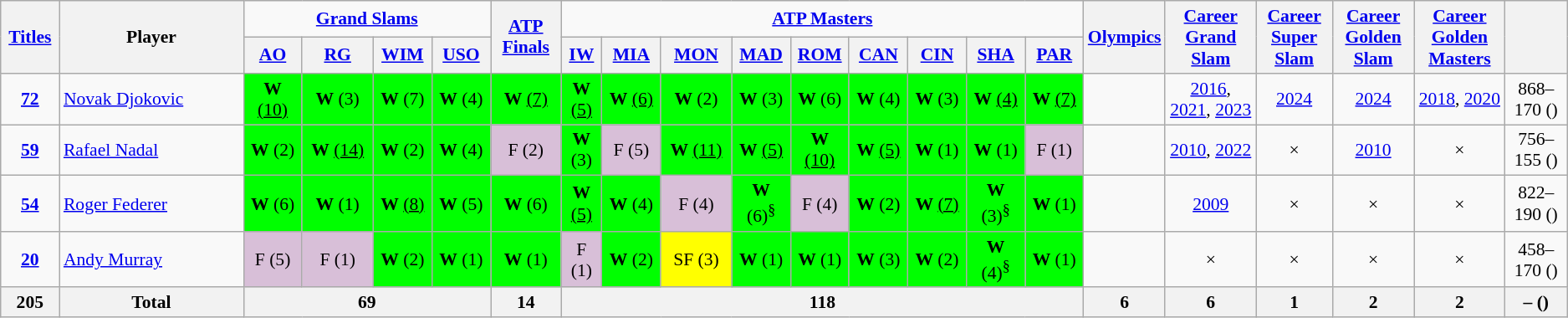<table class="wikitable nowrap" style="text-align: center; font-size: 90%;">
<tr>
<th rowspan="2"><a href='#'>Titles</a></th>
<th rowspan="2">Player</th>
<td colspan="4"><a href='#'><strong>Grand Slams</strong></a></td>
<th rowspan="2"><a href='#'>ATP Finals</a></th>
<td colspan="9"><a href='#'><strong>ATP Masters</strong></a></td>
<th rowspan="2"><a href='#'>Olympics</a></th>
<th rowspan="2"><a href='#'>Career<br>Grand Slam</a></th>
<th rowspan="2"><a href='#'>Career<br>Super Slam</a></th>
<th rowspan="2"><a href='#'>Career<br>Golden Slam</a></th>
<th rowspan="2"><a href='#'>Career Golden<br>Masters</a></th>
<th rowspan="2"></th>
</tr>
<tr>
<th width="40"><a href='#'>AO</a></th>
<th width="50"><a href='#'>RG</a></th>
<th width="40"><a href='#'>WIM</a></th>
<th width="40"><a href='#'>USO</a></th>
<th><a href='#'>IW</a></th>
<th width="40"><a href='#'>MIA</a></th>
<th width="50"><a href='#'>MON</a></th>
<th width="40"><a href='#'>MAD</a></th>
<th width="40"><a href='#'>ROM</a></th>
<th width="40"><a href='#'>CAN</a></th>
<th width="40"><a href='#'>CIN</a></th>
<th width="40"><a href='#'>SHA</a></th>
<th width="40"><a href='#'>PAR</a></th>
</tr>
<tr>
<td width="40"><a href='#'><u><strong>72</strong></u></a></td>
<td style="text-align:left; width:140px;"> <a href='#'>Novak Djokovic</a></td>
<td style="background-color:lime"><strong>W</strong> <u>(10)</u></td>
<td style="background-color:lime"><strong>W</strong> (3)</td>
<td style="background-color:lime"><strong>W</strong> (7)</td>
<td style="background-color:lime"><strong>W</strong> (4)</td>
<td style="background-color:lime"><strong>W</strong> <u>(7)</u></td>
<td style="background-color:lime"><strong>W</strong> <u>(5)</u></td>
<td style="background-color:lime"><strong>W</strong> <u>(6)</u></td>
<td style="background-color:lime"><strong>W</strong> (2)</td>
<td style="background-color:lime"><strong>W</strong> (3)</td>
<td style="background-color:lime"><strong>W</strong> (6)</td>
<td style="background-color:lime"><strong>W</strong> (4)</td>
<td style="background-color:lime"><strong>W</strong> (3)</td>
<td style="background-color:lime"><strong>W</strong> <u>(4)</u></td>
<td style="background-color:lime"><strong>W</strong> <u>(7)</u></td>
<td> </td>
<td><a href='#'>2016</a>, <a href='#'>2021</a>, <a href='#'>2023</a></td>
<td><a href='#'>2024</a></td>
<td><a href='#'>2024</a></td>
<td><a href='#'>2018</a>, <a href='#'>2020</a></td>
<td>868–170 ()<br></td>
</tr>
<tr>
<td><a href='#'><strong>59</strong></a></td>
<td style="text-align:left"> <a href='#'>Rafael Nadal</a></td>
<td style="background-color:lime"><strong>W</strong> (2)</td>
<td style="background-color:lime"><strong>W</strong> <u>(14)</u></td>
<td style="background-color:lime"><strong>W</strong> (2)</td>
<td style="background-color:lime"><strong>W</strong> (4)</td>
<td style="background-color:thistle">F (2)</td>
<td style="background-color:lime"><strong>W</strong> (3)</td>
<td style="background-color:thistle">F (5)</td>
<td style="background-color:lime"><strong>W</strong> <u>(11)</u></td>
<td style="background-color:lime"><strong>W</strong> <u>(5)</u></td>
<td style="background-color:lime"><strong>W</strong> <u>(10)</u></td>
<td style="background-color:lime"><strong>W</strong> <u>(5)</u></td>
<td style="background-color:lime"><strong>W</strong> (1)</td>
<td style="background-color:lime"><strong>W</strong> (1)</td>
<td style="background-color:thistle">F (1)</td>
<td></td>
<td><a href='#'>2010</a>, <a href='#'>2022</a></td>
<td>×</td>
<td><a href='#'>2010</a></td>
<td>×</td>
<td>756–155 ()<br></td>
</tr>
<tr>
<td><a href='#'><strong>54</strong></a></td>
<td style="text-align:left"> <a href='#'>Roger Federer</a></td>
<td style="background-color:lime"><strong>W</strong> (6)</td>
<td style="background-color:lime"><strong>W</strong> (1)</td>
<td style="background-color:lime"><strong>W</strong> <u>(8)</u></td>
<td style="background-color:lime"><strong>W</strong> (5)</td>
<td style="background-color:lime"><strong>W</strong> (6)</td>
<td style="background-color:lime"><strong>W</strong> <u>(5)</u></td>
<td style="background-color:lime"><strong>W</strong> (4)</td>
<td style="background-color:thistle">F (4)</td>
<td style="background-color:lime"><strong>W</strong> (6)<sup>§</sup></td>
<td style="background-color:thistle">F (4)</td>
<td style="background-color:lime"><strong>W</strong> (2)</td>
<td style="background-color:lime"><strong>W</strong> <u>(7)</u></td>
<td style="background-color:lime"><strong>W</strong> (3)<sup>§</sup></td>
<td style="background-color:lime"><strong>W</strong> (1)</td>
<td></td>
<td><a href='#'>2009</a></td>
<td>×</td>
<td>×</td>
<td>×</td>
<td>822–190 ()<br></td>
</tr>
<tr>
<td><a href='#'><strong>20</strong></a></td>
<td style="text-align:left"> <a href='#'>Andy Murray</a></td>
<td style="background-color:thistle">F (5)</td>
<td style="background-color:thistle">F (1)</td>
<td style="background-color:lime"><strong>W</strong> (2)</td>
<td style="background-color:lime"><strong>W</strong> (1)</td>
<td style="background-color:lime"><strong>W</strong> (1)</td>
<td style="background-color:thistle">F (1)</td>
<td style="background-color:lime"><strong>W</strong> (2)</td>
<td style="background-color:yellow">SF (3)</td>
<td style="background-color:lime"><strong>W</strong> (1)</td>
<td style="background-color:lime"><strong>W</strong> (1)</td>
<td style="background-color:lime"><strong>W</strong> (3)</td>
<td style="background-color:lime"><strong>W</strong> (2)</td>
<td style="background-color:lime"><strong>W</strong> (4)<sup>§</sup></td>
<td style="background-color:lime"><strong>W</strong> (1)</td>
<td> </td>
<td>×</td>
<td>×</td>
<td>×</td>
<td>×</td>
<td>458–170 ()<br></td>
</tr>
<tr>
<th>205</th>
<th colspan="1">Total</th>
<th colspan="4">69</th>
<th>14</th>
<th colspan="9">118</th>
<th>6</th>
<th>6</th>
<th>1</th>
<th>2</th>
<th>2</th>
<th>– ()</th>
</tr>
</table>
